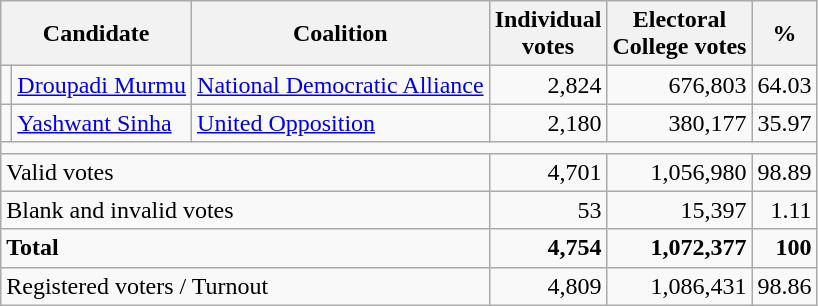<table class="wikitable" style=text-align:right>
<tr>
<th colspan=2>Candidate</th>
<th>Coalition</th>
<th>Individual<br>votes</th>
<th>Electoral<br>College votes</th>
<th>%</th>
</tr>
<tr>
<td bgcolor=></td>
<td align=left><a href='#'>Droupadi Murmu</a></td>
<td align=left><a href='#'>National Democratic Alliance</a></td>
<td>2,824</td>
<td>676,803</td>
<td>64.03</td>
</tr>
<tr>
<td bgcolor=></td>
<td align=left><a href='#'>Yashwant Sinha</a></td>
<td align=left><a href='#'>United Opposition</a></td>
<td>2,180</td>
<td>380,177</td>
<td>35.97</td>
</tr>
<tr>
<td colspan="6"></td>
</tr>
<tr>
<td colspan=3 align=left>Valid votes</td>
<td>4,701</td>
<td>1,056,980</td>
<td>98.89</td>
</tr>
<tr>
<td colspan=3 align=left>Blank and invalid votes</td>
<td>53</td>
<td>15,397</td>
<td>1.11</td>
</tr>
<tr>
<td colspan=3 align=left><strong>Total</strong></td>
<td><strong>4,754</strong></td>
<td><strong>1,072,377</strong></td>
<td><strong>100</strong></td>
</tr>
<tr>
<td colspan=3 align=left>Registered voters / Turnout</td>
<td>4,809</td>
<td>1,086,431</td>
<td>98.86</td>
</tr>
</table>
